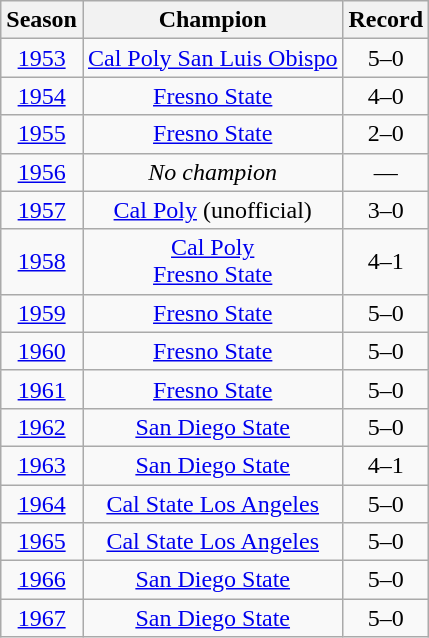<table class="wikitable" style="text-align:center">
<tr>
<th>Season</th>
<th>Champion</th>
<th>Record</th>
</tr>
<tr>
<td><a href='#'>1953</a></td>
<td><a href='#'>Cal Poly San Luis Obispo</a></td>
<td>5–0</td>
</tr>
<tr>
<td><a href='#'>1954</a></td>
<td><a href='#'>Fresno State</a></td>
<td>4–0</td>
</tr>
<tr>
<td><a href='#'>1955</a></td>
<td><a href='#'>Fresno State</a></td>
<td>2–0</td>
</tr>
<tr>
<td><a href='#'>1956</a></td>
<td><em>No champion</em></td>
<td>—</td>
</tr>
<tr>
<td><a href='#'>1957</a></td>
<td><a href='#'>Cal Poly</a> (unofficial)</td>
<td>3–0</td>
</tr>
<tr>
<td><a href='#'>1958</a></td>
<td><a href='#'>Cal Poly</a><br><a href='#'>Fresno State</a></td>
<td>4–1</td>
</tr>
<tr>
<td><a href='#'>1959</a></td>
<td><a href='#'>Fresno State</a></td>
<td>5–0</td>
</tr>
<tr>
<td><a href='#'>1960</a></td>
<td><a href='#'>Fresno State</a></td>
<td>5–0</td>
</tr>
<tr>
<td><a href='#'>1961</a></td>
<td><a href='#'>Fresno State</a></td>
<td>5–0</td>
</tr>
<tr>
<td><a href='#'>1962</a></td>
<td><a href='#'>San Diego State</a></td>
<td>5–0</td>
</tr>
<tr>
<td><a href='#'>1963</a></td>
<td><a href='#'>San Diego State</a></td>
<td>4–1</td>
</tr>
<tr>
<td><a href='#'>1964</a></td>
<td><a href='#'>Cal State Los Angeles</a></td>
<td>5–0</td>
</tr>
<tr>
<td><a href='#'>1965</a></td>
<td><a href='#'>Cal State Los Angeles</a></td>
<td>5–0</td>
</tr>
<tr>
<td><a href='#'>1966</a></td>
<td><a href='#'>San Diego State</a></td>
<td>5–0</td>
</tr>
<tr>
<td><a href='#'>1967</a></td>
<td><a href='#'>San Diego State</a></td>
<td>5–0</td>
</tr>
</table>
